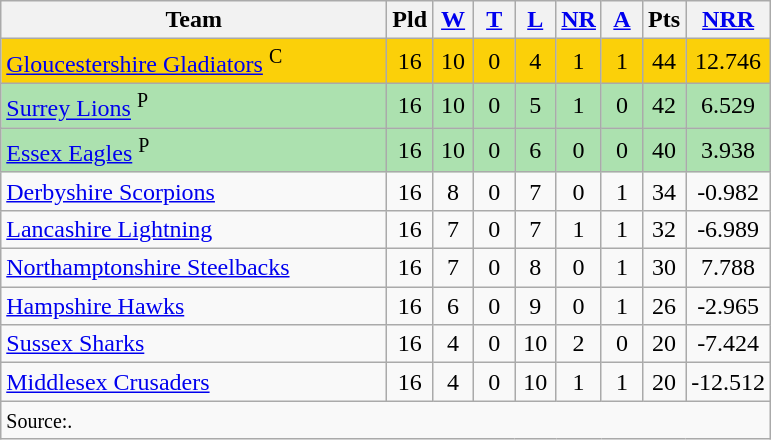<table class="wikitable" style="text-align:center;">
<tr>
<th width=250>Team</th>
<th width=20 abbr="Played">Pld</th>
<th width=20 abbr="Won"><a href='#'>W</a></th>
<th width=20 abbr="Tied"><a href='#'>T</a></th>
<th width=20 abbr="Lost"><a href='#'>L</a></th>
<th width=20 abbr="No result"><a href='#'>NR</a></th>
<th width=20 abbr="Abandoned"><a href='#'>A</a></th>
<th width=20 abbr="Points">Pts</th>
<th width=20 abbr="Net Run Rate"><a href='#'>NRR</a></th>
</tr>
<tr style="background:#fbd009;">
<td style="text-align:left;"><a href='#'>Gloucestershire Gladiators</a> <sup>C</sup></td>
<td>16</td>
<td>10</td>
<td>0</td>
<td>4</td>
<td>1</td>
<td>1</td>
<td>44</td>
<td>12.746</td>
</tr>
<tr style="background:#ace1af;">
<td style="text-align:left;"><a href='#'>Surrey Lions</a> <sup>P</sup></td>
<td>16</td>
<td>10</td>
<td>0</td>
<td>5</td>
<td>1</td>
<td>0</td>
<td>42</td>
<td>6.529</td>
</tr>
<tr style="background:#ace1af;">
<td style="text-align:left;"><a href='#'>Essex Eagles</a> <sup>P</sup></td>
<td>16</td>
<td>10</td>
<td>0</td>
<td>6</td>
<td>0</td>
<td>0</td>
<td>40</td>
<td>3.938</td>
</tr>
<tr style="background:#f9f9f9;">
<td style="text-align:left;"><a href='#'>Derbyshire Scorpions</a></td>
<td>16</td>
<td>8</td>
<td>0</td>
<td>7</td>
<td>0</td>
<td>1</td>
<td>34</td>
<td>-0.982</td>
</tr>
<tr style="background:#f9f9f9;">
<td style="text-align:left;"><a href='#'>Lancashire Lightning</a></td>
<td>16</td>
<td>7</td>
<td>0</td>
<td>7</td>
<td>1</td>
<td>1</td>
<td>32</td>
<td>-6.989</td>
</tr>
<tr style="background:#f9f9f9;">
<td style="text-align:left;"><a href='#'>Northamptonshire Steelbacks</a></td>
<td>16</td>
<td>7</td>
<td>0</td>
<td>8</td>
<td>0</td>
<td>1</td>
<td>30</td>
<td>7.788</td>
</tr>
<tr style="background:#f9f9f9;">
<td style="text-align:left;"><a href='#'>Hampshire Hawks</a></td>
<td>16</td>
<td>6</td>
<td>0</td>
<td>9</td>
<td>0</td>
<td>1</td>
<td>26</td>
<td>-2.965</td>
</tr>
<tr style="background:#f9f9f9;">
<td style="text-align:left;"><a href='#'>Sussex Sharks</a></td>
<td>16</td>
<td>4</td>
<td>0</td>
<td>10</td>
<td>2</td>
<td>0</td>
<td>20</td>
<td>-7.424</td>
</tr>
<tr style="background:#f9f9f9;">
<td style="text-align:left;"><a href='#'>Middlesex Crusaders</a></td>
<td>16</td>
<td>4</td>
<td>0</td>
<td>10</td>
<td>1</td>
<td>1</td>
<td>20</td>
<td>-12.512</td>
</tr>
<tr>
<td colspan=9 align="left"><small>Source:.</small></td>
</tr>
</table>
